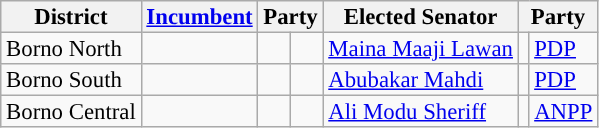<table class="sortable wikitable" style="font-size:95%;line-height:14px;">
<tr>
<th class="unsortable">District</th>
<th class="unsortable"><a href='#'>Incumbent</a></th>
<th colspan="2">Party</th>
<th class="unsortable">Elected Senator</th>
<th colspan="2">Party</th>
</tr>
<tr>
<td>Borno North</td>
<td></td>
<td></td>
<td></td>
<td><a href='#'>Maina Maaji Lawan</a></td>
<td style="background:"></td>
<td><a href='#'>PDP</a></td>
</tr>
<tr>
<td>Borno South</td>
<td></td>
<td></td>
<td></td>
<td><a href='#'>Abubakar Mahdi</a></td>
<td style="background:"></td>
<td><a href='#'>PDP</a></td>
</tr>
<tr>
<td>Borno Central</td>
<td></td>
<td></td>
<td></td>
<td><a href='#'>Ali Modu Sheriff</a></td>
<td style="background:"></td>
<td><a href='#'>ANPP</a></td>
</tr>
</table>
